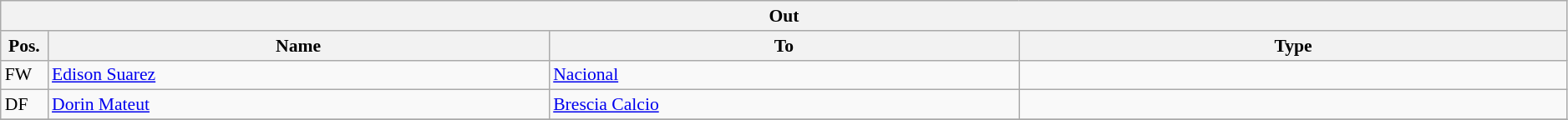<table class="wikitable" style="font-size:90%;width:99%;">
<tr>
<th colspan="4">Out</th>
</tr>
<tr>
<th width=3%>Pos.</th>
<th width=32%>Name</th>
<th width=30%>To</th>
<th width=35%>Type</th>
</tr>
<tr>
<td>FW</td>
<td><a href='#'>Edison Suarez</a></td>
<td><a href='#'>Nacional</a></td>
<td></td>
</tr>
<tr>
<td>DF</td>
<td><a href='#'>Dorin Mateut</a></td>
<td><a href='#'>Brescia Calcio</a></td>
<td></td>
</tr>
<tr>
</tr>
</table>
